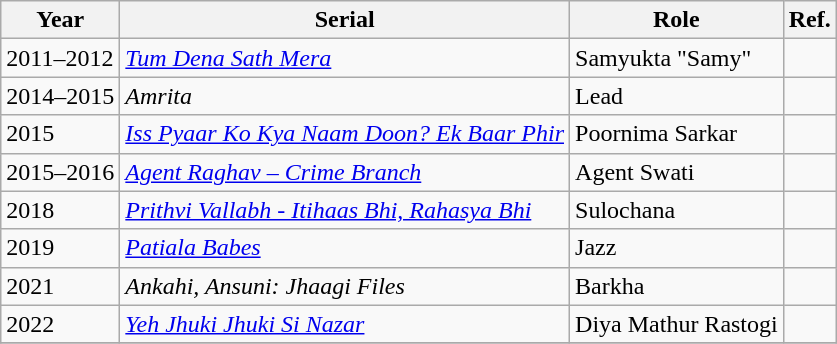<table class="wikitable sortable">
<tr>
<th>Year</th>
<th>Serial</th>
<th>Role</th>
<th>Ref.</th>
</tr>
<tr>
<td>2011–2012</td>
<td><em><a href='#'>Tum Dena Sath Mera</a></em></td>
<td>Samyukta "Samy"</td>
<td></td>
</tr>
<tr>
<td>2014–2015</td>
<td><em>Amrita</em></td>
<td>Lead</td>
<td></td>
</tr>
<tr>
<td>2015</td>
<td><em><a href='#'>Iss Pyaar Ko Kya Naam Doon? Ek Baar Phir</a></em></td>
<td>Poornima Sarkar</td>
<td></td>
</tr>
<tr>
<td>2015–2016</td>
<td><em><a href='#'>Agent Raghav – Crime Branch</a></em></td>
<td>Agent Swati</td>
<td></td>
</tr>
<tr>
<td>2018</td>
<td><em><a href='#'>Prithvi Vallabh - Itihaas Bhi, Rahasya Bhi</a></em></td>
<td>Sulochana</td>
<td></td>
</tr>
<tr>
<td>2019</td>
<td><em><a href='#'>Patiala Babes</a></em></td>
<td>Jazz</td>
<td></td>
</tr>
<tr>
<td>2021</td>
<td><em>Ankahi, Ansuni: Jhaagi Files</em></td>
<td>Barkha</td>
<td></td>
</tr>
<tr>
<td>2022</td>
<td><em><a href='#'>Yeh Jhuki Jhuki Si Nazar</a></em></td>
<td>Diya Mathur Rastogi</td>
<td></td>
</tr>
<tr>
</tr>
</table>
